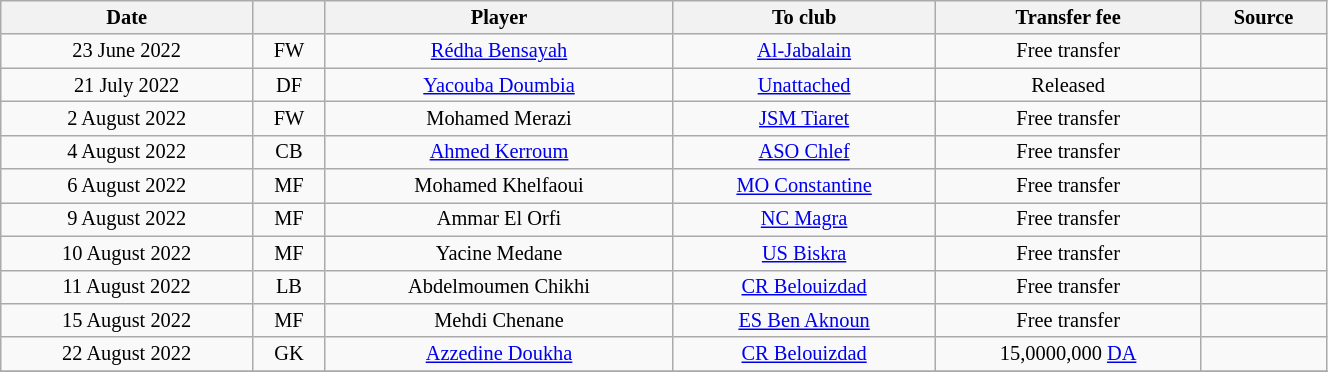<table class="wikitable sortable" style="width:70%; text-align:center; font-size:85%; text-align:centre;">
<tr>
<th>Date</th>
<th></th>
<th>Player</th>
<th>To club</th>
<th>Transfer fee</th>
<th>Source</th>
</tr>
<tr>
<td>23 June 2022</td>
<td>FW</td>
<td> <a href='#'>Rédha Bensayah</a></td>
<td> <a href='#'>Al-Jabalain</a></td>
<td>Free transfer</td>
<td></td>
</tr>
<tr>
<td>21 July 2022</td>
<td>DF</td>
<td> <a href='#'>Yacouba Doumbia</a></td>
<td><a href='#'>Unattached</a></td>
<td>Released</td>
<td></td>
</tr>
<tr>
<td>2 August 2022</td>
<td>FW</td>
<td> Mohamed Merazi</td>
<td><a href='#'>JSM Tiaret</a></td>
<td>Free transfer</td>
<td></td>
</tr>
<tr>
<td>4 August 2022</td>
<td>CB</td>
<td> <a href='#'>Ahmed Kerroum</a></td>
<td><a href='#'>ASO Chlef</a></td>
<td>Free transfer</td>
<td></td>
</tr>
<tr>
<td>6 August 2022</td>
<td>MF</td>
<td> Mohamed Khelfaoui</td>
<td><a href='#'>MO Constantine</a></td>
<td>Free transfer</td>
<td></td>
</tr>
<tr>
<td>9 August 2022</td>
<td>MF</td>
<td> Ammar El Orfi</td>
<td><a href='#'>NC Magra</a></td>
<td>Free transfer</td>
<td></td>
</tr>
<tr>
<td>10 August 2022</td>
<td>MF</td>
<td> Yacine Medane</td>
<td><a href='#'>US Biskra</a></td>
<td>Free transfer</td>
<td></td>
</tr>
<tr>
<td>11 August 2022</td>
<td>LB</td>
<td> Abdelmoumen Chikhi</td>
<td><a href='#'>CR Belouizdad</a></td>
<td>Free transfer</td>
<td></td>
</tr>
<tr>
<td>15 August 2022</td>
<td>MF</td>
<td> Mehdi Chenane</td>
<td><a href='#'>ES Ben Aknoun</a></td>
<td>Free transfer</td>
<td></td>
</tr>
<tr>
<td>22 August 2022</td>
<td>GK</td>
<td> <a href='#'>Azzedine Doukha</a></td>
<td><a href='#'>CR Belouizdad</a></td>
<td>15,0000,000 <a href='#'>DA</a></td>
<td></td>
</tr>
<tr>
</tr>
</table>
